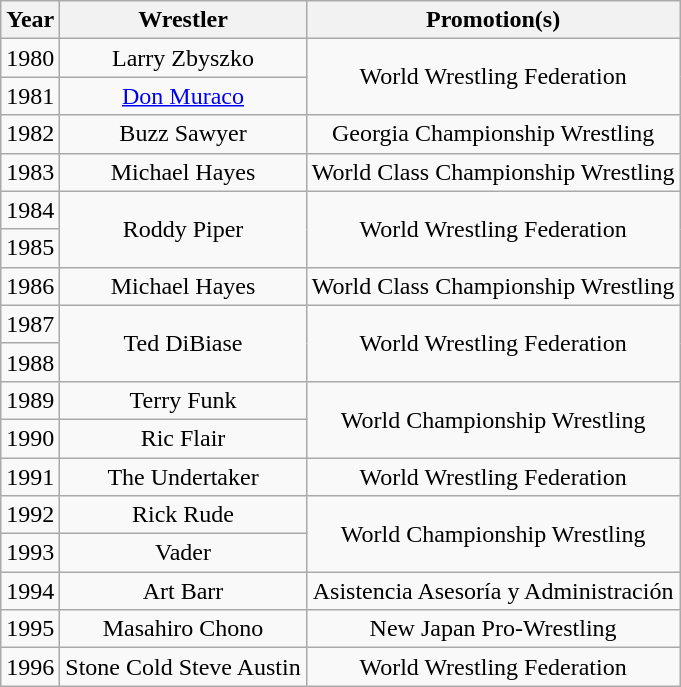<table class="wikitable sortable" style="text-align: center">
<tr>
<th>Year</th>
<th>Wrestler</th>
<th>Promotion(s)</th>
</tr>
<tr>
<td>1980</td>
<td>Larry Zbyszko</td>
<td rowspan=2>World Wrestling Federation</td>
</tr>
<tr asad>
<td>1981</td>
<td><a href='#'>Don Muraco</a></td>
</tr>
<tr>
<td>1982</td>
<td>Buzz Sawyer</td>
<td>Georgia Championship Wrestling</td>
</tr>
<tr>
<td>1983</td>
<td>Michael Hayes</td>
<td>World Class Championship Wrestling</td>
</tr>
<tr>
<td>1984</td>
<td rowspan=2>Roddy Piper</td>
<td rowspan=2>World Wrestling Federation</td>
</tr>
<tr>
<td>1985</td>
</tr>
<tr>
<td>1986</td>
<td>Michael Hayes</td>
<td>World Class Championship Wrestling</td>
</tr>
<tr>
<td>1987</td>
<td rowspan=2>Ted DiBiase</td>
<td rowspan=2>World Wrestling Federation</td>
</tr>
<tr>
<td>1988</td>
</tr>
<tr>
<td>1989</td>
<td>Terry Funk</td>
<td rowspan=2>World Championship Wrestling</td>
</tr>
<tr>
<td>1990</td>
<td>Ric Flair</td>
</tr>
<tr>
<td>1991</td>
<td>The Undertaker</td>
<td>World Wrestling Federation</td>
</tr>
<tr>
<td>1992</td>
<td>Rick Rude</td>
<td rowspan=2>World Championship Wrestling</td>
</tr>
<tr>
<td>1993</td>
<td>Vader</td>
</tr>
<tr>
<td>1994</td>
<td>Art Barr</td>
<td>Asistencia Asesoría y Administración</td>
</tr>
<tr>
<td>1995</td>
<td>Masahiro Chono</td>
<td>New Japan Pro-Wrestling</td>
</tr>
<tr>
<td>1996</td>
<td>Stone Cold Steve Austin</td>
<td>World Wrestling Federation</td>
</tr>
</table>
